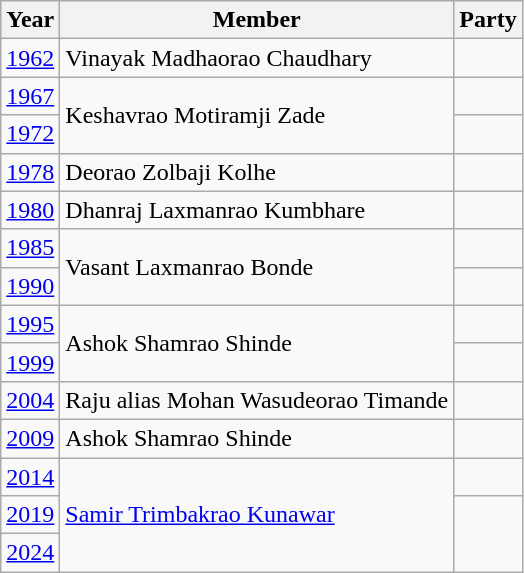<table class = wikitable sortable>
<tr>
<th>Year</th>
<th>Member</th>
<th colspan=2>Party</th>
</tr>
<tr>
<td><a href='#'>1962</a></td>
<td>Vinayak Madhaorao Chaudhary</td>
<td></td>
</tr>
<tr>
<td><a href='#'>1967</a></td>
<td rowspan=2>Keshavrao Motiramji Zade</td>
<td></td>
</tr>
<tr>
<td><a href='#'>1972</a></td>
<td></td>
</tr>
<tr>
<td><a href='#'>1978</a></td>
<td>Deorao Zolbaji Kolhe</td>
<td></td>
</tr>
<tr>
<td><a href='#'>1980</a></td>
<td>Dhanraj Laxmanrao Kumbhare</td>
</tr>
<tr>
<td><a href='#'>1985</a></td>
<td rowspan=2>Vasant Laxmanrao Bonde</td>
<td></td>
</tr>
<tr>
<td><a href='#'>1990</a></td>
<td></td>
</tr>
<tr>
<td><a href='#'>1995</a></td>
<td rowspan=2>Ashok Shamrao Shinde</td>
<td></td>
</tr>
<tr>
<td><a href='#'>1999</a></td>
</tr>
<tr>
<td><a href='#'>2004</a></td>
<td>Raju alias Mohan Wasudeorao Timande</td>
<td></td>
</tr>
<tr>
<td><a href='#'>2009</a></td>
<td>Ashok Shamrao Shinde</td>
<td></td>
</tr>
<tr>
<td><a href='#'>2014</a></td>
<td rowspan=3><a href='#'>Samir Trimbakrao Kunawar</a></td>
<td></td>
</tr>
<tr>
<td><a href='#'>2019</a></td>
</tr>
<tr>
<td><a href='#'>2024</a></td>
</tr>
</table>
